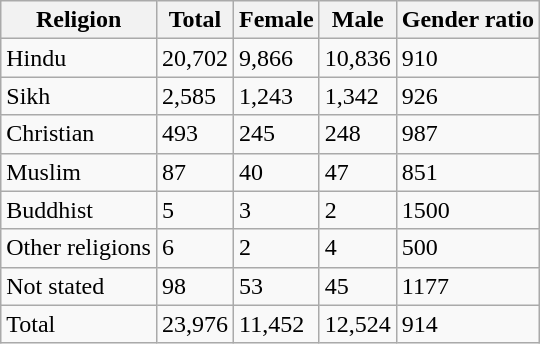<table class="wikitable sortable">
<tr>
<th>Religion</th>
<th>Total</th>
<th>Female</th>
<th>Male</th>
<th>Gender ratio</th>
</tr>
<tr>
<td>Hindu</td>
<td>20,702</td>
<td>9,866</td>
<td>10,836</td>
<td>910</td>
</tr>
<tr>
<td>Sikh</td>
<td>2,585</td>
<td>1,243</td>
<td>1,342</td>
<td>926</td>
</tr>
<tr>
<td>Christian</td>
<td>493</td>
<td>245</td>
<td>248</td>
<td>987</td>
</tr>
<tr>
<td>Muslim</td>
<td>87</td>
<td>40</td>
<td>47</td>
<td>851</td>
</tr>
<tr>
<td>Buddhist</td>
<td>5</td>
<td>3</td>
<td>2</td>
<td>1500</td>
</tr>
<tr>
<td>Other religions</td>
<td>6</td>
<td>2</td>
<td>4</td>
<td>500</td>
</tr>
<tr>
<td>Not stated</td>
<td>98</td>
<td>53</td>
<td>45</td>
<td>1177</td>
</tr>
<tr>
<td>Total</td>
<td>23,976</td>
<td>11,452</td>
<td>12,524</td>
<td>914</td>
</tr>
</table>
